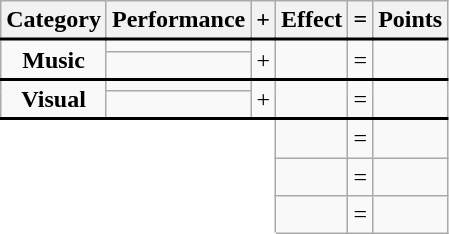<table class="wikitable" style="text-align: center;">
<tr>
<th>Category</th>
<th>Performance</th>
<th>+</th>
<th>Effect</th>
<th>=</th>
<th>Points</th>
</tr>
<tr style="border-top:2px solid; height:0px;">
<td rowspan="2"><strong>Music</strong></td>
<td></td>
<td rowspan="2">+</td>
<td rowspan="2"></td>
<td rowspan="2">=</td>
<td rowspan="2"></td>
</tr>
<tr>
<td></td>
</tr>
<tr style="border-top:2px solid; height:0px;">
<td rowspan="2"><strong>Visual</strong></td>
<td></td>
<td rowspan="2">+</td>
<td rowspan="2"></td>
<td rowspan="2">=</td>
<td rowspan="2"></td>
</tr>
<tr>
<td></td>
</tr>
<tr style="border-top:2px solid; height:0px;">
<td colspan="3" rowspan="3" style="background: white; border-left: 1px solid white; border-bottom: 1px solid white;"></td>
<td></td>
<td>=</td>
<td></td>
</tr>
<tr>
<td></td>
<td>=</td>
<td></td>
</tr>
<tr>
<td><strong></strong></td>
<td>=</td>
<td></td>
</tr>
</table>
